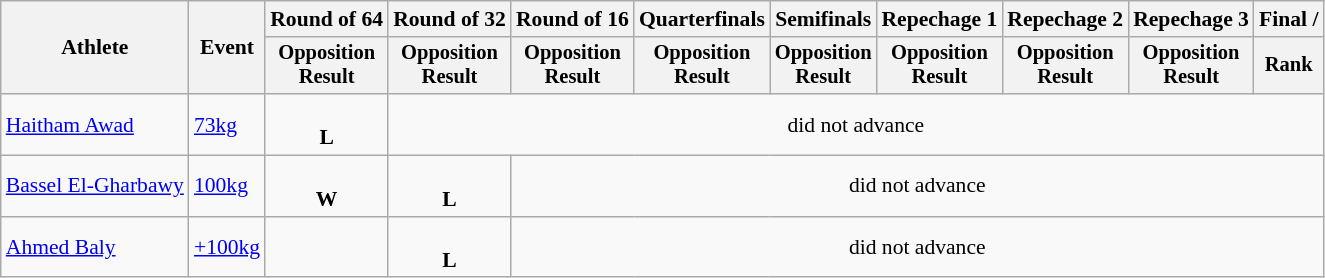<table class="wikitable" style="font-size:90%">
<tr>
<th rowspan="2">Athlete</th>
<th rowspan="2">Event</th>
<th>Round of 64</th>
<th>Round of 32</th>
<th>Round of 16</th>
<th>Quarterfinals</th>
<th>Semifinals</th>
<th>Repechage 1</th>
<th>Repechage 2</th>
<th>Repechage 3</th>
<th colspan=2>Final / </th>
</tr>
<tr style="font-size:95%">
<th>Opposition<br>Result</th>
<th>Opposition<br>Result</th>
<th>Opposition<br>Result</th>
<th>Opposition<br>Result</th>
<th>Opposition<br>Result</th>
<th>Opposition<br>Result</th>
<th>Opposition<br>Result</th>
<th>Opposition<br>Result</th>
<th>Rank</th>
</tr>
<tr>
<td align=left><a href='#'>Haitham Awad</a></td>
<td align=left><a href='#'>73kg</a></td>
<td align=center><br><strong>L</strong></td>
<td align=center colspan=9>did not advance</td>
</tr>
<tr>
<td align=left><a href='#'>Bassel El-Gharbawy</a></td>
<td align=left><a href='#'>100kg</a></td>
<td align=center><br><strong>W</strong></td>
<td align=center><br><strong>L</strong></td>
<td align=center colspan=8>did not advance</td>
</tr>
<tr>
<td align=left><a href='#'>Ahmed Baly</a></td>
<td align=left><a href='#'>+100kg</a></td>
<td></td>
<td align=center><br><strong>L</strong></td>
<td align=center colspan=8>did not advance</td>
</tr>
</table>
